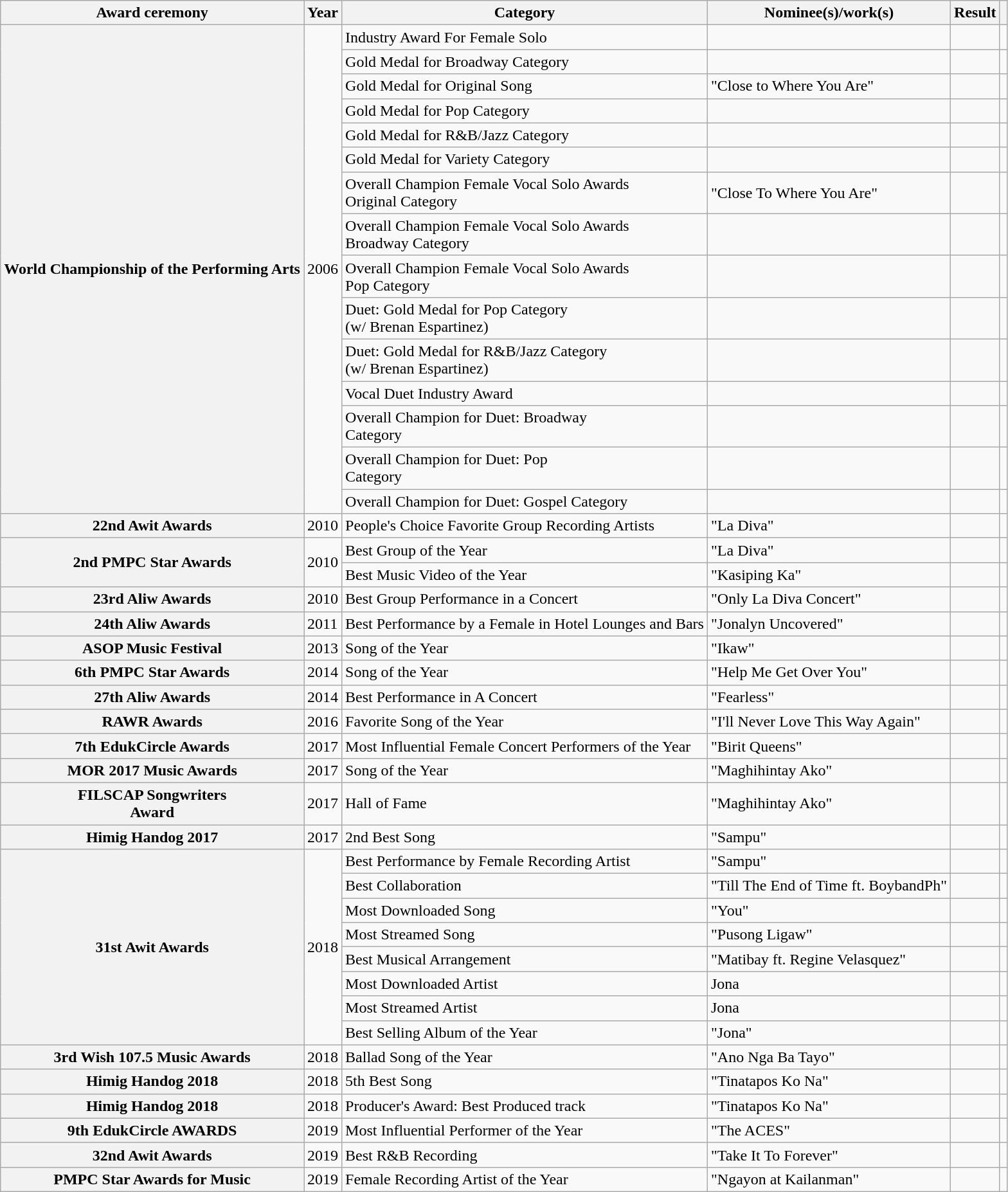<table class="wikitable toptextcells">
<tr>
<th scope="col">Award ceremony</th>
<th scope="col">Year</th>
<th scope="col">Category</th>
<th scope="col">Nominee(s)/work(s)</th>
<th scope="col">Result</th>
<th scope="col"></th>
</tr>
<tr>
<th scope="row" rowspan="15">World Championship of the Performing Arts</th>
<td rowspan="15">2006</td>
<td>Industry Award For Female Solo</td>
<td></td>
<td></td>
<td></td>
</tr>
<tr>
<td>Gold Medal for Broadway Category</td>
<td></td>
<td></td>
<td></td>
</tr>
<tr>
<td>Gold Medal for Original Song</td>
<td>"Close to Where You Are"</td>
<td></td>
<td></td>
</tr>
<tr>
<td>Gold Medal for Pop Category</td>
<td></td>
<td></td>
<td></td>
</tr>
<tr>
<td>Gold Medal for R&B/Jazz Category</td>
<td></td>
<td></td>
<td></td>
</tr>
<tr>
<td>Gold Medal for Variety Category</td>
<td></td>
<td></td>
<td></td>
</tr>
<tr>
<td>Overall Champion Female Vocal Solo Awards<br>Original Category</td>
<td>"Close To Where You Are"</td>
<td></td>
<td></td>
</tr>
<tr>
<td>Overall Champion Female Vocal Solo Awards<br>Broadway Category</td>
<td></td>
<td></td>
<td></td>
</tr>
<tr>
<td>Overall Champion Female Vocal Solo Awards<br>Pop Category</td>
<td></td>
<td></td>
<td></td>
</tr>
<tr>
<td>Duet: Gold Medal for Pop Category<br>(w/ Brenan Espartinez)</td>
<td></td>
<td></td>
<td></td>
</tr>
<tr>
<td>Duet: Gold Medal for R&B/Jazz Category<br>(w/ Brenan Espartinez)</td>
<td></td>
<td></td>
<td></td>
</tr>
<tr>
<td>Vocal Duet Industry Award</td>
<td></td>
<td></td>
<td></td>
</tr>
<tr>
<td>Overall Champion for Duet: Broadway<br>Category</td>
<td></td>
<td></td>
<td></td>
</tr>
<tr>
<td>Overall Champion for Duet: Pop<br>Category</td>
<td></td>
<td></td>
<td></td>
</tr>
<tr>
<td>Overall Champion for Duet: Gospel Category</td>
<td></td>
<td></td>
<td></td>
</tr>
<tr>
<th scope="row">22nd Awit Awards</th>
<td>2010</td>
<td>People's Choice Favorite Group Recording Artists</td>
<td>"La Diva"</td>
<td></td>
<td></td>
</tr>
<tr>
<th scope="row" rowspan="2">2nd PMPC Star Awards</th>
<td rowspan="2">2010</td>
<td>Best Group of the Year</td>
<td>"La Diva"</td>
<td></td>
<td></td>
</tr>
<tr>
<td>Best Music Video of the Year</td>
<td>"Kasiping Ka"</td>
<td></td>
<td></td>
</tr>
<tr>
<th scope="row">23rd Aliw Awards</th>
<td>2010</td>
<td>Best Group Performance in a Concert</td>
<td>"Only La Diva Concert"</td>
<td></td>
<td></td>
</tr>
<tr>
<th scope="row">24th Aliw Awards</th>
<td>2011</td>
<td>Best Performance by a Female in Hotel Lounges and Bars</td>
<td>"Jonalyn Uncovered"</td>
<td></td>
<td></td>
</tr>
<tr>
<th scope="row">ASOP Music Festival</th>
<td>2013</td>
<td>Song of the Year</td>
<td>"Ikaw"</td>
<td></td>
<td></td>
</tr>
<tr>
<th scope="row">6th PMPC Star Awards</th>
<td>2014</td>
<td>Song of the Year</td>
<td>"Help Me Get Over You"</td>
<td></td>
<td></td>
</tr>
<tr>
<th scope="row">27th Aliw Awards</th>
<td>2014</td>
<td>Best Performance in A Concert</td>
<td>"Fearless"</td>
<td></td>
<td></td>
</tr>
<tr>
<th scope="row">RAWR Awards</th>
<td>2016</td>
<td>Favorite Song of the Year</td>
<td>"I'll Never Love This Way Again"</td>
<td></td>
<td></td>
</tr>
<tr>
<th scope="row">7th EdukCircle Awards</th>
<td>2017</td>
<td>Most Influential Female Concert Performers of the Year</td>
<td>"Birit Queens"</td>
<td></td>
<td></td>
</tr>
<tr>
<th scope="row">MOR 2017 Music Awards</th>
<td>2017</td>
<td>Song of the Year</td>
<td>"Maghihintay Ako"</td>
<td></td>
<td></td>
</tr>
<tr>
<th scope="row">FILSCAP Songwriters<br>Award</th>
<td>2017</td>
<td>Hall of Fame</td>
<td>"Maghihintay Ako"</td>
<td></td>
<td></td>
</tr>
<tr>
<th scope="row">Himig Handog 2017</th>
<td>2017</td>
<td>2nd Best Song</td>
<td>"Sampu"</td>
<td></td>
<td></td>
</tr>
<tr>
<th scope="row" rowspan="8">31st Awit Awards</th>
<td rowspan="8">2018</td>
<td>Best Performance by Female Recording Artist</td>
<td>"Sampu"</td>
<td></td>
<td></td>
</tr>
<tr>
<td>Best Collaboration</td>
<td>"Till The End of Time ft. BoybandPh"</td>
<td></td>
<td></td>
</tr>
<tr>
<td>Most Downloaded Song</td>
<td>"You"</td>
<td></td>
<td></td>
</tr>
<tr>
<td>Most Streamed Song</td>
<td>"Pusong Ligaw"</td>
<td></td>
<td></td>
</tr>
<tr>
<td>Best Musical Arrangement</td>
<td>"Matibay ft. Regine Velasquez"</td>
<td></td>
<td></td>
</tr>
<tr>
<td>Most Downloaded Artist</td>
<td>Jona</td>
<td></td>
<td></td>
</tr>
<tr>
<td>Most Streamed Artist</td>
<td>Jona</td>
<td></td>
<td></td>
</tr>
<tr>
<td>Best Selling Album of the Year</td>
<td>"Jona"</td>
<td></td>
<td></td>
</tr>
<tr>
<th scope="row">3rd Wish 107.5 Music Awards</th>
<td>2018</td>
<td>Ballad Song of the Year</td>
<td>"Ano Nga Ba Tayo"</td>
<td></td>
<td></td>
</tr>
<tr>
<th scope="row">Himig Handog 2018</th>
<td>2018</td>
<td>5th Best Song</td>
<td>"Tinatapos Ko Na"</td>
<td></td>
<td></td>
</tr>
<tr>
<th scope="row">Himig Handog 2018</th>
<td>2018</td>
<td>Producer's Award: Best Produced track</td>
<td>"Tinatapos Ko Na"</td>
<td></td>
<td></td>
</tr>
<tr>
<th scope="row">9th EdukCircle AWARDS</th>
<td>2019</td>
<td>Most Influential Performer of the Year</td>
<td>"The ACES"</td>
<td></td>
<td></td>
</tr>
<tr>
<th scope="row">32nd Awit Awards</th>
<td>2019</td>
<td>Best R&B Recording</td>
<td>"Take It To Forever"</td>
<td></td>
<td></td>
</tr>
<tr>
<th scope="row">PMPC Star Awards for Music</th>
<td>2019</td>
<td>Female Recording Artist of the Year</td>
<td>"Ngayon at Kailanman"</td>
<td></td>
<td></td>
</tr>
</table>
